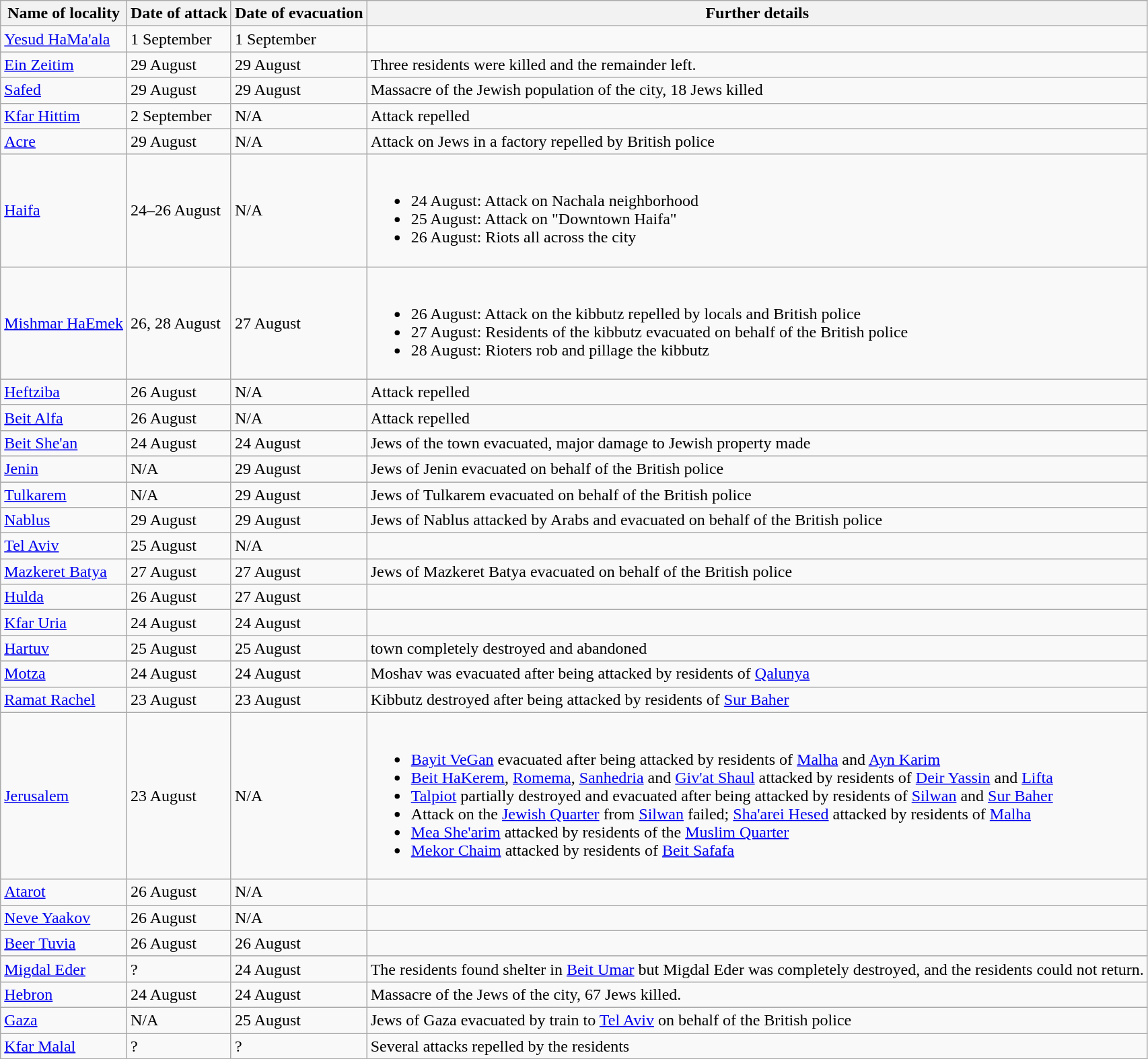<table class="wikitable sortable">
<tr>
<th>Name of locality</th>
<th>Date of attack</th>
<th>Date of evacuation</th>
<th>Further details</th>
</tr>
<tr>
<td><a href='#'>Yesud HaMa'ala</a></td>
<td>1 September</td>
<td>1 September</td>
<td></td>
</tr>
<tr>
<td><a href='#'>Ein Zeitim</a></td>
<td>29 August</td>
<td>29 August</td>
<td>Three residents were killed and the remainder left.</td>
</tr>
<tr>
<td><a href='#'>Safed</a></td>
<td>29 August</td>
<td>29 August</td>
<td>Massacre of the Jewish population of the city, 18 Jews killed</td>
</tr>
<tr>
<td><a href='#'>Kfar Hittim</a></td>
<td>2 September</td>
<td>N/A</td>
<td>Attack repelled</td>
</tr>
<tr>
<td><a href='#'>Acre</a></td>
<td>29 August</td>
<td>N/A</td>
<td>Attack on Jews in a factory repelled by British police</td>
</tr>
<tr>
<td><a href='#'>Haifa</a></td>
<td>24–26 August</td>
<td>N/A</td>
<td><br><ul><li>24 August: Attack on Nachala neighborhood</li><li>25 August: Attack on "Downtown Haifa"</li><li>26 August: Riots all across the city</li></ul></td>
</tr>
<tr>
<td><a href='#'>Mishmar HaEmek</a></td>
<td>26, 28 August</td>
<td>27 August</td>
<td><br><ul><li>26 August: Attack on the kibbutz repelled by locals and British police</li><li>27 August: Residents of the kibbutz evacuated on behalf of the British police</li><li>28 August: Rioters rob and pillage the kibbutz</li></ul></td>
</tr>
<tr>
<td><a href='#'>Heftziba</a></td>
<td>26 August</td>
<td>N/A</td>
<td>Attack repelled</td>
</tr>
<tr>
<td><a href='#'>Beit Alfa</a></td>
<td>26 August</td>
<td>N/A</td>
<td>Attack repelled</td>
</tr>
<tr>
<td><a href='#'>Beit She'an</a></td>
<td>24 August</td>
<td>24 August</td>
<td>Jews of the town evacuated, major damage to Jewish property made</td>
</tr>
<tr>
<td><a href='#'>Jenin</a></td>
<td>N/A</td>
<td>29 August</td>
<td>Jews of Jenin evacuated on behalf of the British police</td>
</tr>
<tr>
<td><a href='#'>Tulkarem</a></td>
<td>N/A</td>
<td>29 August</td>
<td>Jews of Tulkarem evacuated on behalf of the British police</td>
</tr>
<tr>
<td><a href='#'>Nablus</a></td>
<td>29 August</td>
<td>29 August</td>
<td>Jews of Nablus attacked by Arabs and evacuated on behalf of the British police</td>
</tr>
<tr>
<td><a href='#'>Tel Aviv</a></td>
<td>25 August</td>
<td>N/A</td>
<td></td>
</tr>
<tr>
<td><a href='#'>Mazkeret Batya</a></td>
<td>27 August</td>
<td>27 August</td>
<td>Jews of Mazkeret Batya evacuated on behalf of the British police</td>
</tr>
<tr>
<td><a href='#'>Hulda</a></td>
<td>26 August</td>
<td>27 August</td>
<td></td>
</tr>
<tr>
<td><a href='#'>Kfar Uria</a></td>
<td>24 August</td>
<td>24 August</td>
<td></td>
</tr>
<tr>
<td><a href='#'>Hartuv</a></td>
<td>25 August</td>
<td>25 August</td>
<td>town completely destroyed and abandoned</td>
</tr>
<tr>
<td><a href='#'>Motza</a></td>
<td>24 August</td>
<td>24 August</td>
<td>Moshav was evacuated after being attacked by residents of <a href='#'>Qalunya</a></td>
</tr>
<tr>
<td><a href='#'>Ramat Rachel</a></td>
<td>23 August</td>
<td>23 August</td>
<td>Kibbutz destroyed after being attacked by residents of <a href='#'>Sur Baher</a></td>
</tr>
<tr>
<td><a href='#'>Jerusalem</a></td>
<td>23 August</td>
<td>N/A</td>
<td><br><ul><li><a href='#'>Bayit VeGan</a> evacuated after being attacked by residents of <a href='#'>Malha</a> and <a href='#'>Ayn Karim</a></li><li><a href='#'>Beit HaKerem</a>, <a href='#'>Romema</a>, <a href='#'>Sanhedria</a> and <a href='#'>Giv'at Shaul</a> attacked by residents of <a href='#'>Deir Yassin</a> and <a href='#'>Lifta</a></li><li><a href='#'>Talpiot</a> partially destroyed and evacuated after being attacked by residents of <a href='#'>Silwan</a> and <a href='#'>Sur Baher</a></li><li>Attack on the <a href='#'>Jewish Quarter</a> from <a href='#'>Silwan</a> failed; <a href='#'>Sha'arei Hesed</a> attacked by residents of <a href='#'>Malha</a></li><li><a href='#'>Mea She'arim</a> attacked by residents of the <a href='#'>Muslim Quarter</a></li><li><a href='#'>Mekor Chaim</a> attacked by residents of <a href='#'>Beit Safafa</a></li></ul></td>
</tr>
<tr>
<td><a href='#'>Atarot</a></td>
<td>26 August</td>
<td>N/A</td>
<td></td>
</tr>
<tr>
<td><a href='#'>Neve Yaakov</a></td>
<td>26 August</td>
<td>N/A</td>
<td></td>
</tr>
<tr>
<td><a href='#'>Beer Tuvia</a></td>
<td>26 August</td>
<td>26 August</td>
<td></td>
</tr>
<tr>
<td><a href='#'>Migdal Eder</a></td>
<td>?</td>
<td>24 August</td>
<td>The residents found shelter in <a href='#'>Beit Umar</a> but Migdal Eder was completely destroyed, and the residents could not return.</td>
</tr>
<tr>
<td><a href='#'>Hebron</a></td>
<td>24 August</td>
<td>24 August</td>
<td>Massacre of the Jews of the city, 67 Jews killed.</td>
</tr>
<tr>
<td><a href='#'>Gaza</a></td>
<td>N/A</td>
<td>25 August</td>
<td>Jews of Gaza evacuated by train to <a href='#'>Tel Aviv</a> on behalf of the British police</td>
</tr>
<tr>
<td><a href='#'>Kfar Malal</a></td>
<td>?</td>
<td>?</td>
<td>Several attacks repelled by the residents</td>
</tr>
</table>
